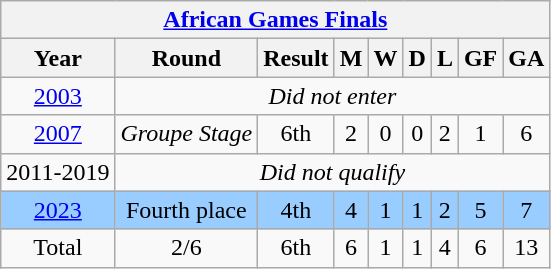<table class="wikitable" style="text-align: center;">
<tr>
<th colspan=9><a href='#'>African Games Finals</a></th>
</tr>
<tr>
<th>Year</th>
<th>Round</th>
<th>Result</th>
<th>M</th>
<th>W</th>
<th>D</th>
<th>L</th>
<th>GF</th>
<th>GA</th>
</tr>
<tr>
<td> <a href='#'>2003</a></td>
<td rowspan=1 colspan=8><em>Did not enter</em></td>
</tr>
<tr>
<td> <a href='#'>2007</a></td>
<td><em>Groupe Stage</em></td>
<td>6th</td>
<td>2</td>
<td>0</td>
<td>0</td>
<td>2</td>
<td>1</td>
<td>6</td>
</tr>
<tr>
<td>2011-2019</td>
<td rowspan=1 colspan=8><em>Did not qualify</em></td>
</tr>
<tr style="background:#9acdff;">
<td> <a href='#'>2023</a></td>
<td>Fourth place</td>
<td>4th</td>
<td>4</td>
<td>1</td>
<td>1</td>
<td>2</td>
<td>5</td>
<td>7</td>
</tr>
<tr>
<td>Total</td>
<td>2/6</td>
<td>6th</td>
<td>6</td>
<td>1</td>
<td>1</td>
<td>4</td>
<td>6</td>
<td>13</td>
</tr>
</table>
